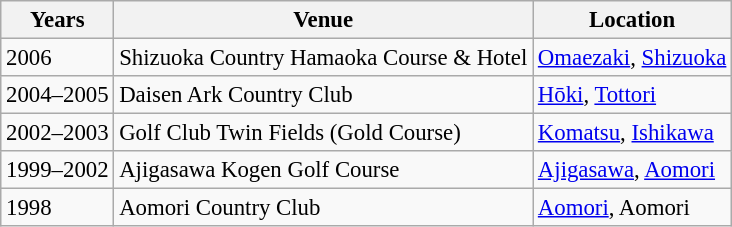<table class=wikitable style="font-size:95%">
<tr>
<th>Years</th>
<th>Venue</th>
<th>Location</th>
</tr>
<tr>
<td>2006</td>
<td>Shizuoka Country Hamaoka Course & Hotel</td>
<td><a href='#'>Omaezaki</a>, <a href='#'>Shizuoka</a></td>
</tr>
<tr>
<td>2004–2005</td>
<td>Daisen Ark Country Club</td>
<td><a href='#'>Hōki</a>, <a href='#'>Tottori</a></td>
</tr>
<tr>
<td>2002–2003</td>
<td>Golf Club Twin Fields (Gold Course)</td>
<td><a href='#'>Komatsu</a>, <a href='#'>Ishikawa</a></td>
</tr>
<tr>
<td>1999–2002</td>
<td>Ajigasawa Kogen Golf Course</td>
<td><a href='#'>Ajigasawa</a>, <a href='#'>Aomori</a></td>
</tr>
<tr>
<td>1998</td>
<td>Aomori Country Club</td>
<td><a href='#'>Aomori</a>, Aomori</td>
</tr>
</table>
